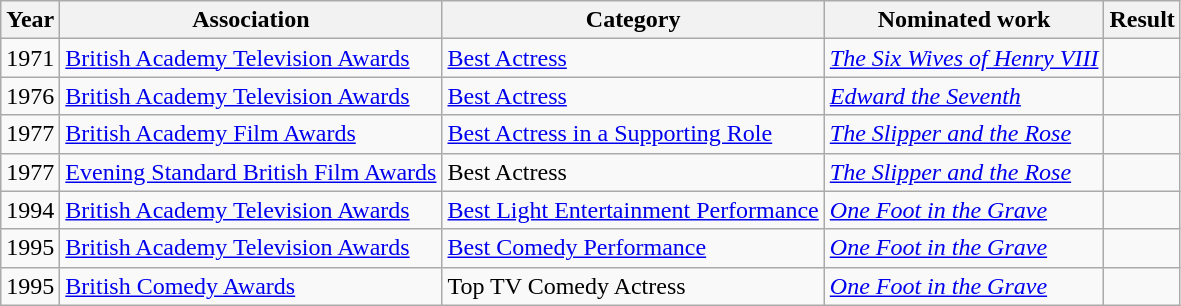<table class="wikitable sortable">
<tr>
<th>Year</th>
<th>Association</th>
<th>Category</th>
<th>Nominated work</th>
<th>Result</th>
</tr>
<tr>
<td>1971</td>
<td><a href='#'>British Academy Television Awards</a></td>
<td><a href='#'>Best Actress</a></td>
<td><em><a href='#'>The Six Wives of Henry VIII</a></em></td>
<td></td>
</tr>
<tr>
<td>1976</td>
<td><a href='#'>British Academy Television Awards</a></td>
<td><a href='#'>Best Actress</a></td>
<td><em><a href='#'>Edward the Seventh</a></em></td>
<td></td>
</tr>
<tr>
<td>1977</td>
<td><a href='#'>British Academy Film Awards</a></td>
<td><a href='#'>Best Actress in a Supporting Role</a></td>
<td><em><a href='#'>The Slipper and the Rose</a></em></td>
<td></td>
</tr>
<tr>
<td>1977</td>
<td><a href='#'>Evening Standard British Film Awards</a></td>
<td>Best Actress</td>
<td><em><a href='#'>The Slipper and the Rose</a></em></td>
<td></td>
</tr>
<tr>
<td>1994</td>
<td><a href='#'>British Academy Television Awards</a></td>
<td><a href='#'>Best Light Entertainment Performance</a></td>
<td><em><a href='#'>One Foot in the Grave</a></em></td>
<td></td>
</tr>
<tr>
<td>1995</td>
<td><a href='#'>British Academy Television Awards</a></td>
<td><a href='#'>Best Comedy Performance</a></td>
<td><a href='#'><em>One Foot in the Grave</em></a></td>
<td></td>
</tr>
<tr>
<td>1995</td>
<td><a href='#'>British Comedy Awards</a></td>
<td>Top TV Comedy Actress</td>
<td><em><a href='#'>One Foot in the Grave</a></em></td>
<td></td>
</tr>
</table>
